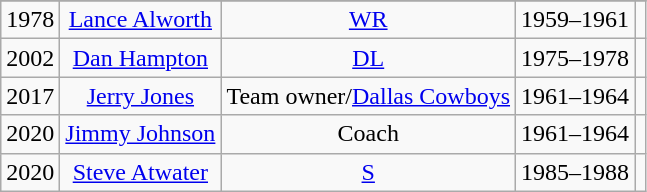<table class="wikitable" style="text-align:center">
<tr>
</tr>
<tr>
<td>1978</td>
<td><a href='#'>Lance Alworth</a></td>
<td><a href='#'>WR</a></td>
<td>1959–1961</td>
<td></td>
</tr>
<tr>
<td>2002</td>
<td><a href='#'>Dan Hampton</a></td>
<td><a href='#'>DL</a></td>
<td>1975–1978</td>
<td></td>
</tr>
<tr>
<td>2017</td>
<td><a href='#'>Jerry Jones</a></td>
<td>Team owner/<a href='#'>Dallas Cowboys</a></td>
<td>1961–1964</td>
<td></td>
</tr>
<tr>
<td>2020</td>
<td><a href='#'>Jimmy Johnson</a></td>
<td>Coach</td>
<td>1961–1964</td>
<td></td>
</tr>
<tr>
<td>2020</td>
<td><a href='#'>Steve Atwater</a></td>
<td><a href='#'>S</a></td>
<td>1985–1988</td>
<td></td>
</tr>
</table>
